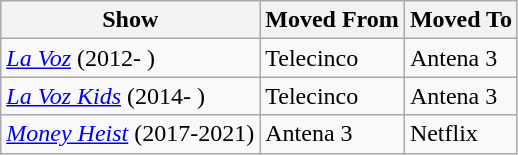<table class="wikitable sortable">
<tr>
<th>Show</th>
<th>Moved From</th>
<th>Moved To</th>
</tr>
<tr>
<td><em><a href='#'>La Voz</a></em> (2012- )</td>
<td>Telecinco</td>
<td>Antena 3</td>
</tr>
<tr>
<td><em><a href='#'>La Voz Kids</a></em> (2014- )</td>
<td>Telecinco</td>
<td>Antena 3</td>
</tr>
<tr>
<td><em><a href='#'>Money Heist</a></em> (2017-2021)</td>
<td>Antena 3</td>
<td>Netflix</td>
</tr>
</table>
